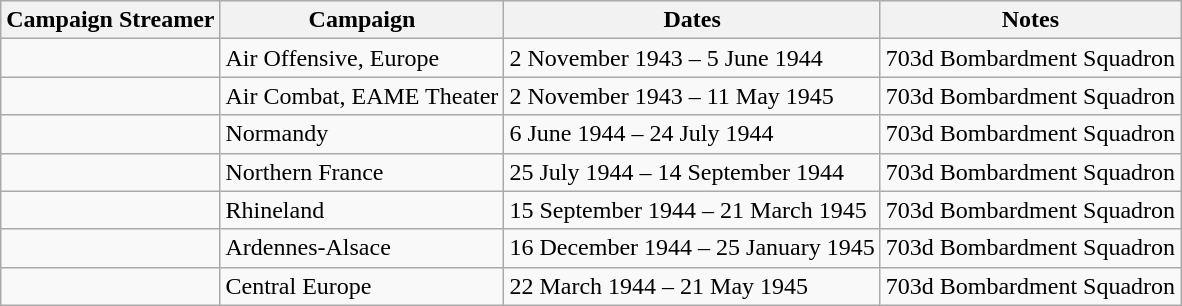<table class="wikitable">
<tr style="background:#efefef;">
<th>Campaign Streamer</th>
<th>Campaign</th>
<th>Dates</th>
<th>Notes</th>
</tr>
<tr>
<td></td>
<td>Air Offensive, Europe</td>
<td>2 November 1943 – 5 June 1944</td>
<td>703d Bombardment Squadron</td>
</tr>
<tr>
<td></td>
<td>Air Combat, EAME Theater</td>
<td>2 November 1943 – 11 May 1945</td>
<td>703d Bombardment Squadron</td>
</tr>
<tr>
<td></td>
<td>Normandy</td>
<td>6 June 1944 – 24 July 1944</td>
<td>703d Bombardment Squadron</td>
</tr>
<tr>
<td></td>
<td>Northern France</td>
<td>25 July 1944 – 14 September 1944</td>
<td>703d Bombardment Squadron</td>
</tr>
<tr>
<td></td>
<td>Rhineland</td>
<td>15 September 1944 – 21 March 1945</td>
<td>703d Bombardment Squadron</td>
</tr>
<tr>
<td></td>
<td>Ardennes-Alsace</td>
<td>16 December 1944 – 25 January 1945</td>
<td>703d Bombardment Squadron</td>
</tr>
<tr>
<td></td>
<td>Central Europe</td>
<td>22 March 1944 – 21 May 1945</td>
<td>703d Bombardment Squadron</td>
</tr>
</table>
